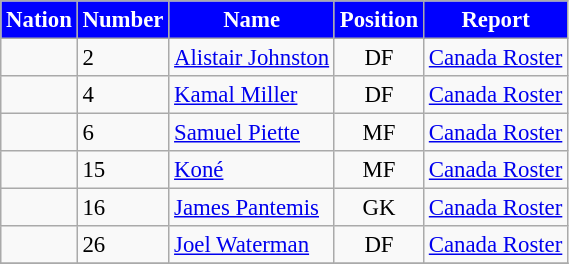<table class="wikitable" style="font-size: 95%; text-align: center;">
<tr>
<th style="background:#00f; color:white; text-align:center;">Nation</th>
<th style="background:#00f; color:white; text-align:center;">Number</th>
<th style="background:#00f; color:white; text-align:center;">Name</th>
<th style="background:#00f; color:white; text-align:center;">Position</th>
<th style="background:#00f; color:white; text-align:center;">Report</th>
</tr>
<tr>
<td style="text-align:left;"></td>
<td style="text-align:left;">2</td>
<td style="text-align:left;"><a href='#'>Alistair Johnston</a></td>
<td>DF</td>
<td><a href='#'>Canada Roster</a></td>
</tr>
<tr>
<td style="text-align:left;"></td>
<td style="text-align:left;">4</td>
<td style="text-align:left;"><a href='#'>Kamal Miller</a></td>
<td>DF</td>
<td><a href='#'>Canada Roster</a></td>
</tr>
<tr>
<td style="text-align:left;"></td>
<td style="text-align:left;">6</td>
<td style="text-align:left;"><a href='#'>Samuel Piette</a></td>
<td>MF</td>
<td><a href='#'>Canada Roster</a></td>
</tr>
<tr>
<td style="text-align:left;"></td>
<td style="text-align:left;">15</td>
<td style="text-align:left;"><a href='#'>Koné</a></td>
<td>MF</td>
<td><a href='#'>Canada Roster</a></td>
</tr>
<tr>
<td style="text-align:left;"></td>
<td style="text-align:left;">16</td>
<td style="text-align:left;"><a href='#'>James Pantemis</a></td>
<td>GK</td>
<td><a href='#'>Canada Roster</a></td>
</tr>
<tr>
<td style="text-align:left;"></td>
<td style="text-align:left;">26</td>
<td style="text-align:left;"><a href='#'>Joel Waterman</a></td>
<td>DF</td>
<td><a href='#'>Canada Roster</a></td>
</tr>
<tr>
</tr>
</table>
